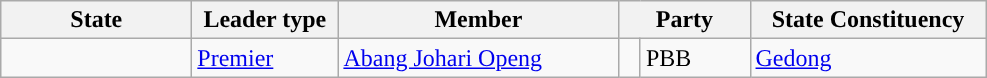<table class ="wikitable sortable">
<tr>
<th style="width:120px;">State</th>
<th style="width:90px;">Leader type</th>
<th style="width:180px;">Member</th>
<th style="width:80px;" colspan=2>Party</th>
<th style="width:150px;">State Constituency</th>
</tr>
<tr>
<td></td>
<td><a href='#'>Premier</a></td>
<td><a href='#'>Abang Johari Openg</a></td>
<td></td>
<td>PBB</td>
<td><a href='#'>Gedong</a></td>
</tr>
</table>
